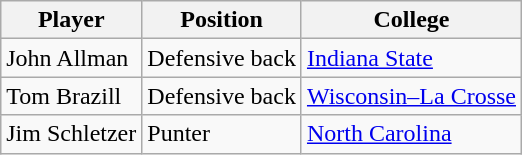<table class="wikitable">
<tr>
<th>Player</th>
<th>Position</th>
<th>College</th>
</tr>
<tr>
<td>John Allman</td>
<td>Defensive back</td>
<td><a href='#'>Indiana State</a></td>
</tr>
<tr>
<td>Tom Brazill</td>
<td>Defensive back</td>
<td><a href='#'>Wisconsin–La Crosse</a></td>
</tr>
<tr>
<td>Jim Schletzer</td>
<td>Punter</td>
<td><a href='#'>North Carolina</a></td>
</tr>
</table>
